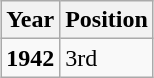<table class="wikitable" style="margin:1em auto;">
<tr>
<th>Year</th>
<th>Position</th>
</tr>
<tr>
<td><strong>1942</strong></td>
<td>3rd</td>
</tr>
</table>
